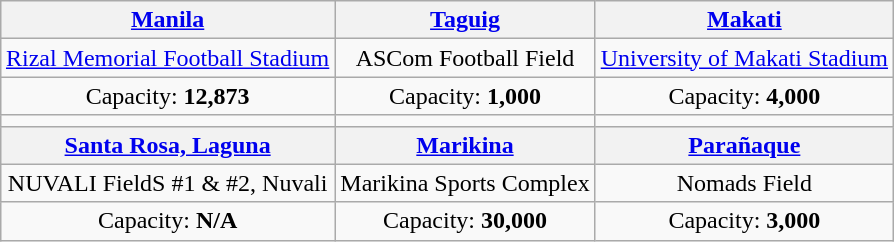<table class="wikitable" style="text-align:center; margin: auto;">
<tr>
<th><a href='#'>Manila</a></th>
<th><a href='#'>Taguig</a></th>
<th><a href='#'>Makati</a></th>
</tr>
<tr>
<td><a href='#'>Rizal Memorial Football Stadium</a></td>
<td>ASCom Football Field</td>
<td><a href='#'>University of Makati Stadium</a></td>
</tr>
<tr>
<td>Capacity: <strong>12,873</strong></td>
<td>Capacity: <strong>1,000</strong></td>
<td>Capacity: <strong>4,000</strong></td>
</tr>
<tr>
<td></td>
<td></td>
<td></td>
</tr>
<tr>
<th><a href='#'>Santa Rosa, Laguna</a></th>
<th><a href='#'>Marikina</a></th>
<th><a href='#'>Parañaque</a></th>
</tr>
<tr>
<td>NUVALI FieldS #1 & #2, Nuvali</td>
<td>Marikina Sports Complex</td>
<td>Nomads Field</td>
</tr>
<tr>
<td>Capacity: <strong>N/A</strong></td>
<td>Capacity: <strong>30,000</strong></td>
<td>Capacity: <strong>3,000</strong></td>
</tr>
</table>
